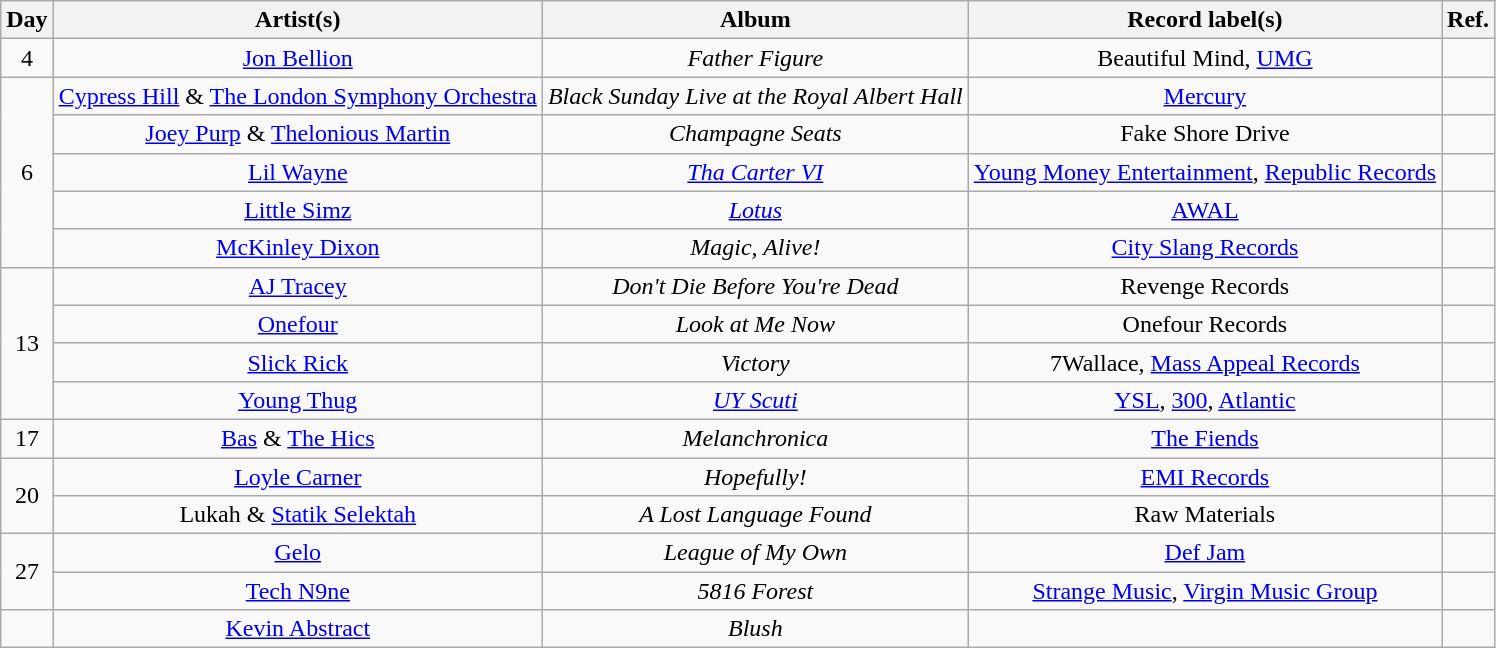<table class="wikitable" style="text-align:center;">
<tr>
<th scope="col">Day</th>
<th scope="col">Artist(s)</th>
<th scope="col">Album</th>
<th scope="col">Record label(s)</th>
<th scope="col">Ref.</th>
</tr>
<tr>
<td>4</td>
<td><a href='#'>Jon Bellion</a></td>
<td><em>Father Figure</em></td>
<td>Beautiful Mind, <a href='#'>UMG</a></td>
<td></td>
</tr>
<tr>
<td rowspan="5">6</td>
<td><a href='#'>Cypress Hill</a> & <a href='#'>The London Symphony Orchestra</a></td>
<td><em>Black Sunday Live at the Royal Albert Hall</em></td>
<td><a href='#'>Mercury</a></td>
<td></td>
</tr>
<tr>
<td><a href='#'>Joey Purp</a> & <a href='#'>Thelonious Martin</a></td>
<td><em>Champagne Seats</em></td>
<td>Fake Shore Drive</td>
<td></td>
</tr>
<tr>
<td><a href='#'>Lil Wayne</a></td>
<td><em><a href='#'>Tha Carter VI</a></em></td>
<td><a href='#'>Young Money Entertainment</a>, <a href='#'>Republic Records</a></td>
<td></td>
</tr>
<tr>
<td><a href='#'>Little Simz</a></td>
<td><em><a href='#'>Lotus</a></em></td>
<td><a href='#'>AWAL</a></td>
<td></td>
</tr>
<tr>
<td><a href='#'>McKinley Dixon</a></td>
<td><em>Magic, Alive!</em></td>
<td><a href='#'>City Slang Records</a></td>
<td></td>
</tr>
<tr>
<td rowspan="4">13</td>
<td><a href='#'>AJ Tracey</a></td>
<td><em>Don't Die Before You're Dead</em></td>
<td>Revenge Records</td>
<td></td>
</tr>
<tr>
<td><a href='#'>Onefour</a></td>
<td><em>Look at Me Now</em></td>
<td>Onefour Records</td>
<td></td>
</tr>
<tr>
<td><a href='#'>Slick Rick</a></td>
<td><em>Victory</em></td>
<td>7Wallace, <a href='#'>Mass Appeal Records</a></td>
<td></td>
</tr>
<tr>
<td><a href='#'>Young Thug</a></td>
<td><em><a href='#'>UY Scuti</a></em></td>
<td><a href='#'>YSL</a>, <a href='#'>300</a>, <a href='#'>Atlantic</a></td>
<td></td>
</tr>
<tr>
<td>17</td>
<td><a href='#'>Bas</a> & <a href='#'>The Hics</a></td>
<td><em>Melanchronica</em></td>
<td><a href='#'>The Fiends</a></td>
<td></td>
</tr>
<tr>
<td rowspan="2">20</td>
<td><a href='#'>Loyle Carner</a></td>
<td><em>Hopefully!</em></td>
<td><a href='#'>EMI Records</a></td>
<td></td>
</tr>
<tr>
<td>Lukah & <a href='#'>Statik Selektah</a></td>
<td><em>A Lost Language Found</em></td>
<td>Raw Materials</td>
<td></td>
</tr>
<tr>
<td rowspan="2">27</td>
<td><a href='#'>Gelo</a></td>
<td><em>League of My Own</em></td>
<td><a href='#'>Def Jam</a></td>
<td></td>
</tr>
<tr>
<td><a href='#'>Tech N9ne</a></td>
<td><em>5816 Forest</em></td>
<td><a href='#'>Strange Music</a>, <a href='#'>Virgin Music Group</a></td>
<td></td>
</tr>
<tr>
<td></td>
<td><a href='#'>Kevin Abstract</a></td>
<td><em>Blush</em></td>
<td></td>
<td></td>
</tr>
</table>
